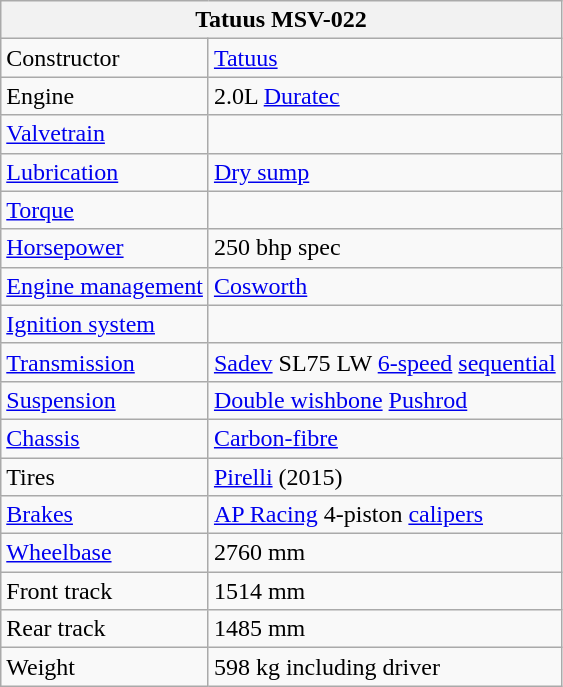<table class="wikitable">
<tr>
<th colspan=2>Tatuus MSV-022</th>
</tr>
<tr>
<td>Constructor</td>
<td><a href='#'>Tatuus</a></td>
</tr>
<tr>
<td>Engine</td>
<td>2.0L <a href='#'>Duratec</a></td>
</tr>
<tr>
<td><a href='#'>Valvetrain</a></td>
<td></td>
</tr>
<tr>
<td><a href='#'>Lubrication</a></td>
<td><a href='#'>Dry sump</a></td>
</tr>
<tr>
<td><a href='#'>Torque</a></td>
<td></td>
</tr>
<tr>
<td><a href='#'>Horsepower</a></td>
<td>250 bhp spec</td>
</tr>
<tr>
<td><a href='#'>Engine management</a></td>
<td><a href='#'>Cosworth</a></td>
</tr>
<tr>
<td><a href='#'>Ignition system</a></td>
<td></td>
</tr>
<tr>
<td><a href='#'>Transmission</a></td>
<td><a href='#'>Sadev</a> SL75 LW <a href='#'>6-speed</a> <a href='#'>sequential</a></td>
</tr>
<tr>
<td><a href='#'>Suspension</a></td>
<td><a href='#'>Double wishbone</a> <a href='#'>Pushrod</a></td>
</tr>
<tr>
<td><a href='#'>Chassis</a></td>
<td><a href='#'>Carbon-fibre</a></td>
</tr>
<tr>
<td>Tires</td>
<td><a href='#'>Pirelli</a> (2015)</td>
</tr>
<tr>
<td><a href='#'>Brakes</a></td>
<td><a href='#'>AP Racing</a> 4-piston <a href='#'>calipers</a></td>
</tr>
<tr>
<td><a href='#'>Wheelbase</a></td>
<td>2760 mm</td>
</tr>
<tr>
<td>Front track</td>
<td>1514 mm</td>
</tr>
<tr>
<td>Rear track</td>
<td>1485 mm</td>
</tr>
<tr>
<td>Weight</td>
<td>598 kg including driver</td>
</tr>
</table>
